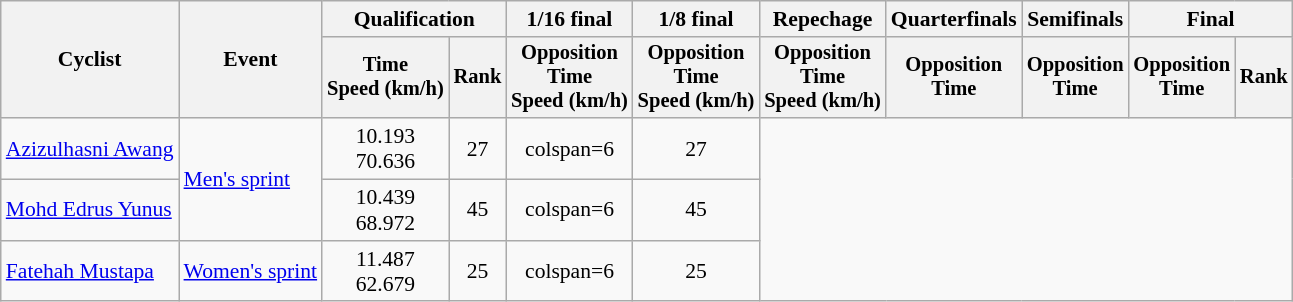<table class="wikitable" style="font-size:90%">
<tr>
<th rowspan=2>Cyclist</th>
<th rowspan=2>Event</th>
<th colspan=2>Qualification</th>
<th>1/16 final</th>
<th>1/8 final</th>
<th>Repechage</th>
<th>Quarterfinals</th>
<th>Semifinals</th>
<th colspan=2>Final</th>
</tr>
<tr style="font-size:95%">
<th>Time<br>Speed (km/h)</th>
<th>Rank</th>
<th>Opposition<br>Time<br>Speed (km/h)</th>
<th>Opposition<br>Time<br>Speed (km/h)</th>
<th>Opposition<br>Time<br>Speed (km/h)</th>
<th>Opposition<br>Time</th>
<th>Opposition<br>Time</th>
<th>Opposition<br>Time</th>
<th>Rank</th>
</tr>
<tr align=center>
<td align=left><a href='#'>Azizulhasni Awang</a></td>
<td align=left rowspan=2><a href='#'>Men's sprint</a></td>
<td>10.193<br>70.636</td>
<td>27</td>
<td>colspan=6 </td>
<td>27</td>
</tr>
<tr align=center>
<td align=left><a href='#'>Mohd Edrus Yunus</a></td>
<td>10.439<br>68.972</td>
<td>45</td>
<td>colspan=6 </td>
<td>45</td>
</tr>
<tr align=center>
<td align=left><a href='#'>Fatehah Mustapa</a></td>
<td align=left><a href='#'>Women's sprint</a></td>
<td>11.487<br>62.679</td>
<td>25</td>
<td>colspan=6 </td>
<td>25</td>
</tr>
</table>
